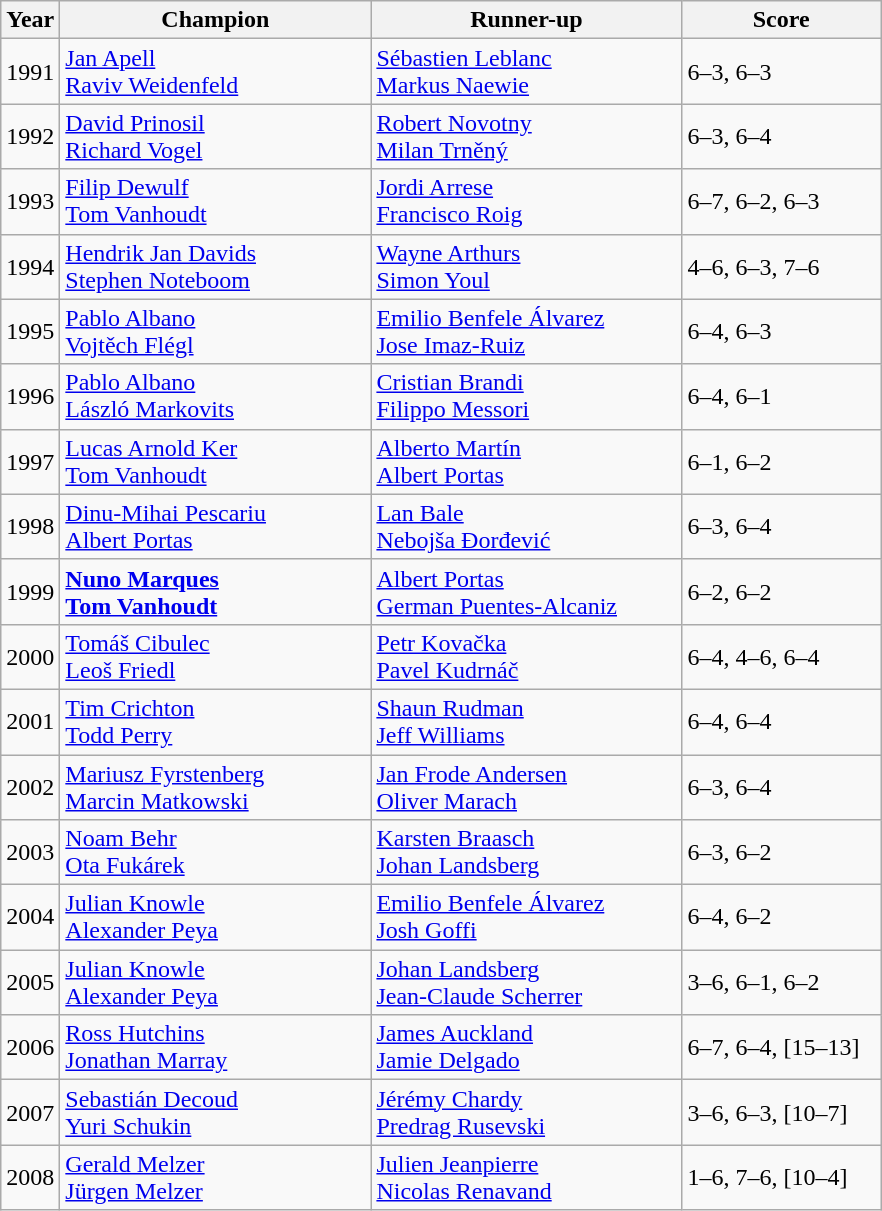<table class="wikitable">
<tr>
<th>Year</th>
<th width="200">Champion</th>
<th width="200">Runner-up</th>
<th width="125">Score</th>
</tr>
<tr>
<td>1991</td>
<td> <a href='#'>Jan Apell</a> <br>  <a href='#'>Raviv Weidenfeld</a></td>
<td> <a href='#'>Sébastien Leblanc</a> <br>  <a href='#'>Markus Naewie</a></td>
<td>6–3, 6–3</td>
</tr>
<tr>
<td>1992</td>
<td> <a href='#'>David Prinosil</a> <br>  <a href='#'>Richard Vogel</a></td>
<td> <a href='#'>Robert Novotny</a> <br>  <a href='#'>Milan Trněný</a></td>
<td>6–3, 6–4</td>
</tr>
<tr>
<td>1993</td>
<td> <a href='#'>Filip Dewulf</a> <br>  <a href='#'>Tom Vanhoudt</a></td>
<td> <a href='#'>Jordi Arrese</a> <br>  <a href='#'>Francisco Roig</a></td>
<td>6–7, 6–2, 6–3</td>
</tr>
<tr>
<td>1994</td>
<td> <a href='#'>Hendrik Jan Davids</a> <br>  <a href='#'>Stephen Noteboom</a></td>
<td> <a href='#'>Wayne Arthurs</a> <br>  <a href='#'>Simon Youl</a></td>
<td>4–6, 6–3, 7–6</td>
</tr>
<tr>
<td>1995</td>
<td> <a href='#'>Pablo Albano</a> <br>  <a href='#'>Vojtěch Flégl</a></td>
<td> <a href='#'>Emilio Benfele Álvarez</a> <br>  <a href='#'>Jose Imaz-Ruiz</a></td>
<td>6–4, 6–3</td>
</tr>
<tr>
<td>1996</td>
<td> <a href='#'>Pablo Albano</a> <br>  <a href='#'>László Markovits</a></td>
<td> <a href='#'>Cristian Brandi</a> <br>  <a href='#'>Filippo Messori</a></td>
<td>6–4, 6–1</td>
</tr>
<tr>
<td>1997</td>
<td> <a href='#'>Lucas Arnold Ker</a> <br>  <a href='#'>Tom Vanhoudt</a></td>
<td> <a href='#'>Alberto Martín</a> <br>  <a href='#'>Albert Portas</a></td>
<td>6–1, 6–2</td>
</tr>
<tr>
<td>1998</td>
<td> <a href='#'>Dinu-Mihai Pescariu</a> <br>  <a href='#'>Albert Portas</a></td>
<td> <a href='#'>Lan Bale</a> <br>  <a href='#'>Nebojša Đorđević</a></td>
<td>6–3, 6–4</td>
</tr>
<tr>
<td>1999</td>
<td> <strong><a href='#'>Nuno Marques</a></strong> <br>  <strong><a href='#'>Tom Vanhoudt</a></strong></td>
<td> <a href='#'>Albert Portas</a> <br>  <a href='#'>German Puentes-Alcaniz</a></td>
<td>6–2, 6–2</td>
</tr>
<tr>
<td>2000</td>
<td> <a href='#'>Tomáš Cibulec</a> <br>  <a href='#'>Leoš Friedl</a></td>
<td> <a href='#'>Petr Kovačka</a> <br>  <a href='#'>Pavel Kudrnáč</a></td>
<td>6–4, 4–6, 6–4</td>
</tr>
<tr>
<td>2001</td>
<td> <a href='#'>Tim Crichton</a> <br>  <a href='#'>Todd Perry</a></td>
<td> <a href='#'>Shaun Rudman</a> <br>  <a href='#'>Jeff Williams</a></td>
<td>6–4, 6–4</td>
</tr>
<tr>
<td>2002</td>
<td> <a href='#'>Mariusz Fyrstenberg</a> <br>  <a href='#'>Marcin Matkowski</a></td>
<td> <a href='#'>Jan Frode Andersen</a> <br>  <a href='#'>Oliver Marach</a></td>
<td>6–3, 6–4</td>
</tr>
<tr>
<td>2003</td>
<td> <a href='#'>Noam Behr</a> <br>  <a href='#'>Ota Fukárek</a></td>
<td> <a href='#'>Karsten Braasch</a> <br>  <a href='#'>Johan Landsberg</a></td>
<td>6–3, 6–2</td>
</tr>
<tr>
<td>2004</td>
<td> <a href='#'>Julian Knowle</a> <br>  <a href='#'>Alexander Peya</a></td>
<td> <a href='#'>Emilio Benfele Álvarez</a> <br>  <a href='#'>Josh Goffi</a></td>
<td>6–4, 6–2</td>
</tr>
<tr>
<td>2005</td>
<td> <a href='#'>Julian Knowle</a> <br>  <a href='#'>Alexander Peya</a></td>
<td> <a href='#'>Johan Landsberg</a> <br>  <a href='#'>Jean-Claude Scherrer</a></td>
<td>3–6, 6–1, 6–2</td>
</tr>
<tr>
<td>2006</td>
<td> <a href='#'>Ross Hutchins</a> <br>  <a href='#'>Jonathan Marray</a></td>
<td> <a href='#'>James Auckland</a> <br>  <a href='#'>Jamie Delgado</a></td>
<td>6–7, 6–4, [15–13]</td>
</tr>
<tr>
<td>2007</td>
<td> <a href='#'>Sebastián Decoud</a> <br>  <a href='#'>Yuri Schukin</a></td>
<td> <a href='#'>Jérémy Chardy</a> <br>  <a href='#'>Predrag Rusevski</a></td>
<td>3–6, 6–3, [10–7]</td>
</tr>
<tr>
<td>2008</td>
<td> <a href='#'>Gerald Melzer</a> <br>  <a href='#'>Jürgen Melzer</a></td>
<td> <a href='#'>Julien Jeanpierre</a> <br>  <a href='#'>Nicolas Renavand</a></td>
<td>1–6, 7–6, [10–4]</td>
</tr>
</table>
